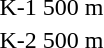<table>
<tr>
<td>K-1 500 m<br></td>
<td></td>
<td></td>
<td></td>
</tr>
<tr>
<td>K-2 500 m<br></td>
<td></td>
<td></td>
<td></td>
</tr>
</table>
